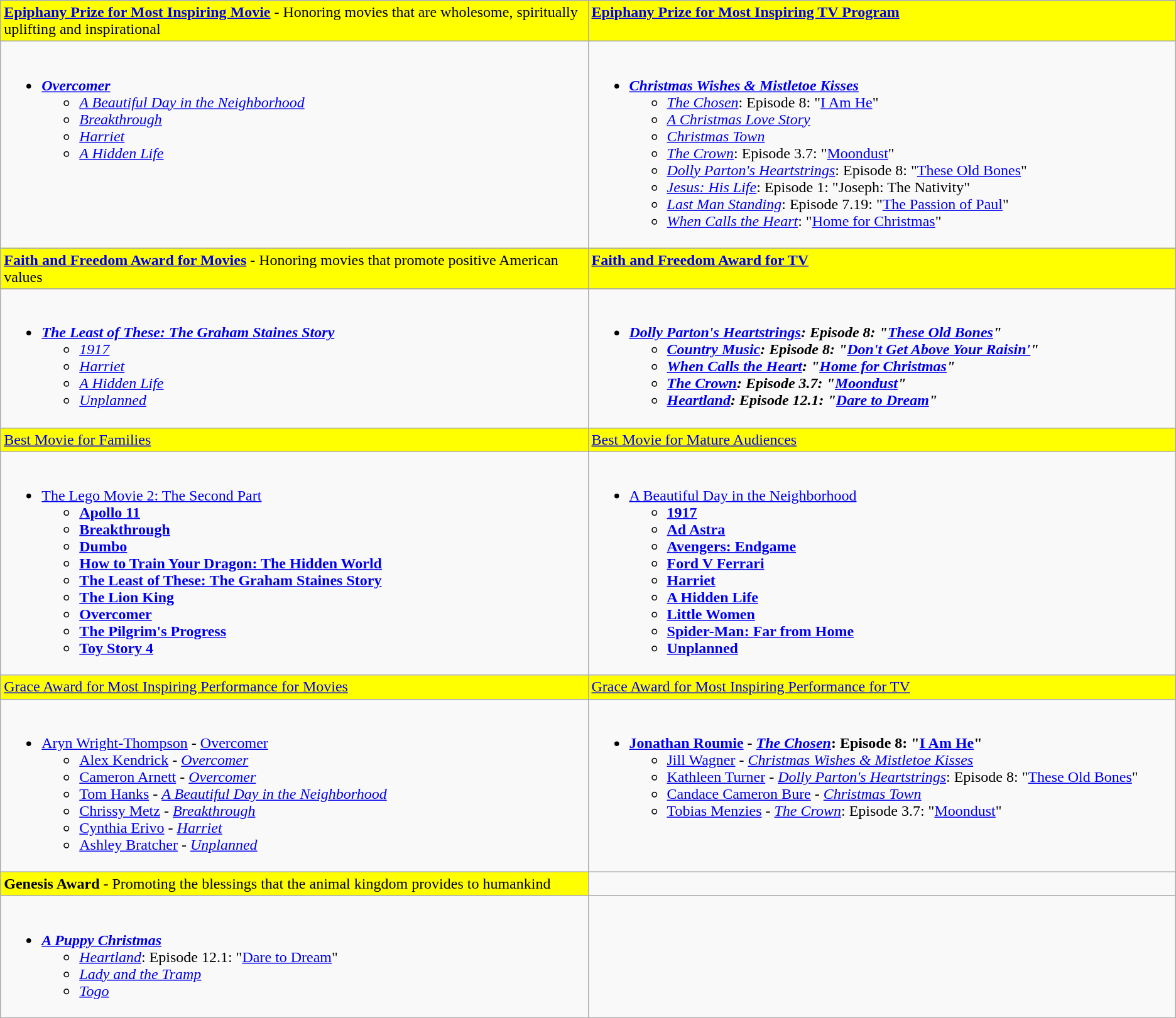<table class=wikitable>
<tr>
<td valign="top" width="50%" style="background: yellow;"><strong><a href='#'>Epiphany Prize for Most Inspiring Movie</a></strong> - Honoring movies that are wholesome, spiritually uplifting and inspirational</td>
<td valign="top" width="50%" style="background: yellow;"><strong><a href='#'>Epiphany Prize for Most Inspiring TV Program</a></strong></td>
</tr>
<tr valign="top">
<td><br><ul><li><strong><em><a href='#'>Overcomer</a></em></strong><ul><li><em><a href='#'>A Beautiful Day in the Neighborhood</a></em></li><li><em><a href='#'>Breakthrough</a></em></li><li><em><a href='#'>Harriet</a></em></li><li><em><a href='#'>A Hidden Life</a></em></li></ul></li></ul></td>
<td><br><ul><li><strong><em><a href='#'>Christmas Wishes & Mistletoe Kisses</a></em></strong><ul><li><em><a href='#'>The Chosen</a></em>: Episode 8: "<a href='#'>I Am He</a>"</li><li><em><a href='#'>A Christmas Love Story</a></em></li><li><em><a href='#'>Christmas Town</a></em></li><li><em><a href='#'>The Crown</a></em>: Episode 3.7: "<a href='#'>Moondust</a>"</li><li><em><a href='#'>Dolly Parton's Heartstrings</a></em>: Episode 8: "<a href='#'>These Old Bones</a>"</li><li><em><a href='#'>Jesus: His Life</a></em>: Episode 1: "Joseph: The Nativity"</li><li><em><a href='#'>Last Man Standing</a></em>: Episode 7.19: "<a href='#'>The Passion of Paul</a>"</li><li><em><a href='#'>When Calls the Heart</a></em>: "<a href='#'>Home for Christmas</a>"</li></ul></li></ul></td>
</tr>
<tr>
<td valign="top" style="background: yellow;"><strong><a href='#'>Faith and Freedom Award for Movies</a></strong> - Honoring movies that promote positive American values</td>
<td valign="top" style="background: yellow;"><strong><a href='#'>Faith and Freedom Award for TV</a></strong></td>
</tr>
<tr valign="top">
<td><br><ul><li><strong><em><a href='#'>The Least of These: The Graham Staines Story</a></em></strong><ul><li><em><a href='#'>1917</a></em></li><li><em><a href='#'>Harriet</a></em></li><li><em><a href='#'>A Hidden Life</a></em></li><li><em><a href='#'>Unplanned</a></em></li></ul></li></ul></td>
<td><br><ul><li><strong><em><a href='#'>Dolly Parton's Heartstrings</a><em>: Episode 8: "<a href='#'>These Old Bones</a>"<strong><ul><li></em><a href='#'>Country Music</a><em>: Episode 8: "<a href='#'>Don't Get Above Your Raisin'</a>"</li><li></em><a href='#'>When Calls the Heart</a><em>: "<a href='#'>Home for Christmas</a>"</li><li></em><a href='#'>The Crown</a><em>: Episode 3.7: "<a href='#'>Moondust</a>"</li><li></em><a href='#'>Heartland</a><em>: Episode 12.1: "<a href='#'>Dare to Dream</a>"</li></ul></li></ul></td>
</tr>
<tr>
<td valign="top" style="background: yellow;"></strong><a href='#'>Best Movie for Families</a><strong></td>
<td valign="top" style="background: yellow;"></strong><a href='#'>Best Movie for Mature Audiences</a><strong></td>
</tr>
<tr valign="top">
<td><br><ul><li></em></strong><a href='#'>The Lego Movie 2: The Second Part</a><strong><em><ul><li></em><a href='#'>Apollo 11</a><em></li><li></em><a href='#'>Breakthrough</a><em></li><li></em><a href='#'>Dumbo</a><em></li><li></em><a href='#'>How to Train Your Dragon: The Hidden World</a><em></li><li></em><a href='#'>The Least of These: The Graham Staines Story</a><em></li><li></em><a href='#'>The Lion King</a><em></li><li></em><a href='#'>Overcomer</a><em></li><li></em><a href='#'>The Pilgrim's Progress</a><em></li><li></em><a href='#'>Toy Story 4</a><em></li></ul></li></ul></td>
<td><br><ul><li></em></strong><a href='#'>A Beautiful Day in the Neighborhood</a><strong><em><ul><li></em><a href='#'>1917</a><em></li><li></em><a href='#'>Ad Astra</a><em></li><li></em><a href='#'>Avengers: Endgame</a><em></li><li></em><a href='#'>Ford V Ferrari</a><em></li><li></em><a href='#'>Harriet</a><em></li><li></em><a href='#'>A Hidden Life</a><em></li><li></em><a href='#'>Little Women</a><em></li><li></em><a href='#'>Spider-Man: Far from Home</a><em></li><li></em><a href='#'>Unplanned</a><em></li></ul></li></ul></td>
</tr>
<tr>
<td valign="top" style="background: yellow;"></strong><a href='#'>Grace Award for Most Inspiring Performance for Movies</a><strong></td>
<td valign="top" style="background: yellow;"></strong><a href='#'>Grace Award for Most Inspiring Performance for TV</a><strong></td>
</tr>
<tr valign="top">
<td><br><ul><li></strong><a href='#'>Aryn Wright-Thompson</a> - </em><a href='#'>Overcomer</a></em></strong><ul><li><a href='#'>Alex Kendrick</a> - <em><a href='#'>Overcomer</a></em></li><li><a href='#'>Cameron Arnett</a> - <em><a href='#'>Overcomer</a></em></li><li><a href='#'>Tom Hanks</a> - <em><a href='#'>A Beautiful Day in the Neighborhood</a></em></li><li><a href='#'>Chrissy Metz</a> - <em><a href='#'>Breakthrough</a></em></li><li><a href='#'>Cynthia Erivo</a> - <em><a href='#'>Harriet</a></em></li><li><a href='#'>Ashley Bratcher</a> - <em><a href='#'>Unplanned</a></em></li></ul></li></ul></td>
<td><br><ul><li><strong><a href='#'>Jonathan Roumie</a> - <em><a href='#'>The Chosen</a></em>: Episode 8: "<a href='#'>I Am He</a>"</strong><ul><li><a href='#'>Jill Wagner</a> - <em><a href='#'>Christmas Wishes & Mistletoe Kisses</a></em></li><li><a href='#'>Kathleen Turner</a> - <em><a href='#'>Dolly Parton's Heartstrings</a></em>: Episode 8: "<a href='#'>These Old Bones</a>"</li><li><a href='#'>Candace Cameron Bure</a> - <em><a href='#'>Christmas Town</a></em></li><li><a href='#'>Tobias Menzies</a> - <em><a href='#'>The Crown</a></em>: Episode 3.7: "<a href='#'>Moondust</a>"</li></ul></li></ul></td>
</tr>
<tr>
<td valign="top" style="background: yellow;"><strong>Genesis Award</strong> - Promoting the blessings that the animal kingdom provides to humankind</td>
<td></td>
</tr>
<tr valign="top">
<td><br><ul><li><strong><em><a href='#'>A Puppy Christmas</a></em></strong><ul><li><em><a href='#'>Heartland</a></em>: Episode 12.1: "<a href='#'>Dare to Dream</a>"</li><li><em><a href='#'>Lady and the Tramp</a></em></li><li><em><a href='#'>Togo</a></em></li></ul></li></ul></td>
<td></td>
</tr>
</table>
